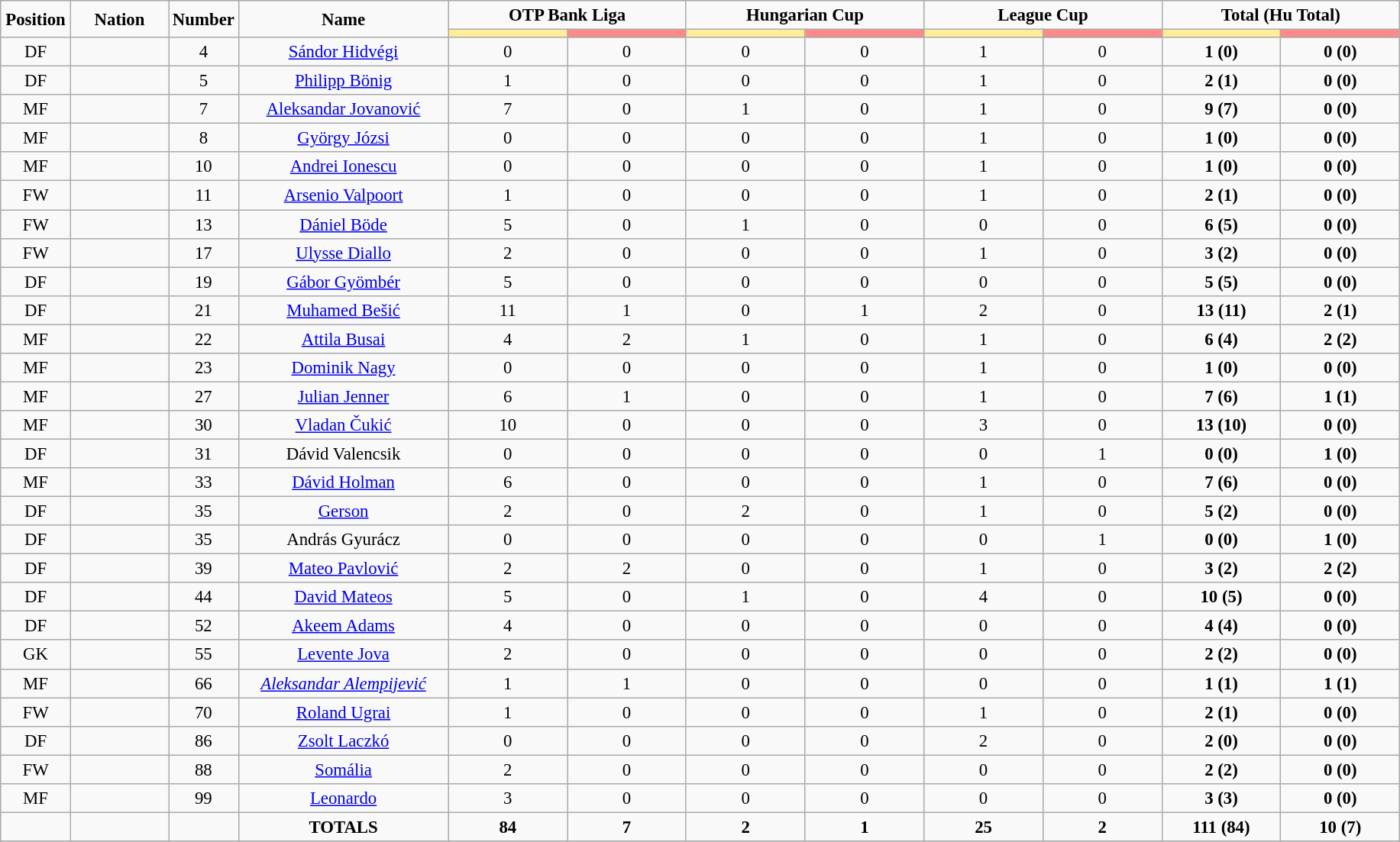<table class="wikitable" style="font-size: 95%; text-align: center;">
<tr>
<td rowspan="2" width="5%" align="center"><strong>Position</strong></td>
<td rowspan="2" width="7%" align="center"><strong>Nation</strong></td>
<td rowspan="2" width="5%" align="center"><strong>Number</strong></td>
<td rowspan="2" width="15%" align="center"><strong>Name</strong></td>
<td colspan="2" align="center"><strong>OTP Bank Liga</strong></td>
<td colspan="2" align="center"><strong>Hungarian Cup</strong></td>
<td colspan="2" align="center"><strong>League Cup</strong></td>
<td colspan="2" align="center"><strong>Total (Hu Total)</strong></td>
</tr>
<tr>
<th width=60 style="background: #FFEE99"></th>
<th width=60 style="background: #FF8888"></th>
<th width=60 style="background: #FFEE99"></th>
<th width=60 style="background: #FF8888"></th>
<th width=60 style="background: #FFEE99"></th>
<th width=60 style="background: #FF8888"></th>
<th width=60 style="background: #FFEE99"></th>
<th width=60 style="background: #FF8888"></th>
</tr>
<tr>
<td>DF</td>
<td></td>
<td>4</td>
<td><a href='#'>Sándor Hidvégi</a></td>
<td>0</td>
<td>0</td>
<td>0</td>
<td>0</td>
<td>1</td>
<td>0</td>
<td><strong>1 (0)</strong></td>
<td><strong>0 (0)</strong></td>
</tr>
<tr>
<td>DF</td>
<td></td>
<td>5</td>
<td><a href='#'>Philipp Bönig</a></td>
<td>1</td>
<td>0</td>
<td>0</td>
<td>0</td>
<td>1</td>
<td>0</td>
<td><strong>2 (1)</strong></td>
<td><strong>0 (0)</strong></td>
</tr>
<tr>
<td>MF</td>
<td></td>
<td>7</td>
<td><a href='#'>Aleksandar Jovanović</a></td>
<td>7</td>
<td>0</td>
<td>1</td>
<td>0</td>
<td>1</td>
<td>0</td>
<td><strong>9 (7)</strong></td>
<td><strong>0 (0)</strong></td>
</tr>
<tr>
<td>MF</td>
<td></td>
<td>8</td>
<td><a href='#'>György Józsi</a></td>
<td>0</td>
<td>0</td>
<td>0</td>
<td>0</td>
<td>1</td>
<td>0</td>
<td><strong>1 (0)</strong></td>
<td><strong>0 (0)</strong></td>
</tr>
<tr>
<td>MF</td>
<td></td>
<td>10</td>
<td><a href='#'>Andrei Ionescu</a></td>
<td>0</td>
<td>0</td>
<td>0</td>
<td>0</td>
<td>1</td>
<td>0</td>
<td><strong>1 (0)</strong></td>
<td><strong>0 (0)</strong></td>
</tr>
<tr>
<td>FW</td>
<td></td>
<td>11</td>
<td><a href='#'>Arsenio Valpoort</a></td>
<td>1</td>
<td>0</td>
<td>0</td>
<td>0</td>
<td>1</td>
<td>0</td>
<td><strong>2 (1)</strong></td>
<td><strong>0 (0)</strong></td>
</tr>
<tr>
<td>FW</td>
<td></td>
<td>13</td>
<td><a href='#'>Dániel Böde</a></td>
<td>5</td>
<td>0</td>
<td>1</td>
<td>0</td>
<td>0</td>
<td>0</td>
<td><strong>6 (5)</strong></td>
<td><strong>0 (0)</strong></td>
</tr>
<tr>
<td>FW</td>
<td></td>
<td>17</td>
<td><a href='#'>Ulysse Diallo</a></td>
<td>2</td>
<td>0</td>
<td>0</td>
<td>0</td>
<td>1</td>
<td>0</td>
<td><strong>3 (2)</strong></td>
<td><strong>0 (0)</strong></td>
</tr>
<tr>
<td>DF</td>
<td></td>
<td>19</td>
<td><a href='#'>Gábor Gyömbér</a></td>
<td>5</td>
<td>0</td>
<td>0</td>
<td>0</td>
<td>0</td>
<td>0</td>
<td><strong>5 (5)</strong></td>
<td><strong>0 (0)</strong></td>
</tr>
<tr>
<td>DF</td>
<td></td>
<td>21</td>
<td><a href='#'>Muhamed Bešić</a></td>
<td>11</td>
<td>1</td>
<td>0</td>
<td>1</td>
<td>2</td>
<td>0</td>
<td><strong>13 (11)</strong></td>
<td><strong>2 (1)</strong></td>
</tr>
<tr>
<td>MF</td>
<td></td>
<td>22</td>
<td><a href='#'>Attila Busai</a></td>
<td>4</td>
<td>2</td>
<td>1</td>
<td>0</td>
<td>1</td>
<td>0</td>
<td><strong>6 (4)</strong></td>
<td><strong>2 (2)</strong></td>
</tr>
<tr>
<td>MF</td>
<td></td>
<td>23</td>
<td><a href='#'>Dominik Nagy</a></td>
<td>0</td>
<td>0</td>
<td>0</td>
<td>0</td>
<td>1</td>
<td>0</td>
<td><strong>1 (0)</strong></td>
<td><strong>0 (0)</strong></td>
</tr>
<tr>
<td>MF</td>
<td></td>
<td>27</td>
<td><a href='#'>Julian Jenner</a></td>
<td>6</td>
<td>1</td>
<td>0</td>
<td>0</td>
<td>1</td>
<td>0</td>
<td><strong>7 (6)</strong></td>
<td><strong>1 (1)</strong></td>
</tr>
<tr>
<td>MF</td>
<td></td>
<td>30</td>
<td><a href='#'>Vladan Čukić</a></td>
<td>10</td>
<td>0</td>
<td>0</td>
<td>0</td>
<td>3</td>
<td>0</td>
<td><strong>13 (10)</strong></td>
<td><strong>0 (0)</strong></td>
</tr>
<tr>
<td>DF</td>
<td></td>
<td>31</td>
<td>Dávid Valencsik</td>
<td>0</td>
<td>0</td>
<td>0</td>
<td>0</td>
<td>0</td>
<td>1</td>
<td><strong>0 (0)</strong></td>
<td><strong>1 (0)</strong></td>
</tr>
<tr>
<td>MF</td>
<td></td>
<td>33</td>
<td><a href='#'>Dávid Holman</a></td>
<td>6</td>
<td>0</td>
<td>0</td>
<td>0</td>
<td>1</td>
<td>0</td>
<td><strong>7 (6)</strong></td>
<td><strong>0 (0)</strong></td>
</tr>
<tr>
<td>DF</td>
<td></td>
<td>35</td>
<td><a href='#'>Gerson</a></td>
<td>2</td>
<td>0</td>
<td>2</td>
<td>0</td>
<td>1</td>
<td>0</td>
<td><strong>5 (2)</strong></td>
<td><strong>0 (0)</strong></td>
</tr>
<tr>
<td>DF</td>
<td></td>
<td>35</td>
<td>András Gyurácz</td>
<td>0</td>
<td>0</td>
<td>0</td>
<td>0</td>
<td>0</td>
<td>1</td>
<td><strong>0 (0)</strong></td>
<td><strong>1 (0)</strong></td>
</tr>
<tr>
<td>DF</td>
<td></td>
<td>39</td>
<td><a href='#'>Mateo Pavlović</a></td>
<td>2</td>
<td>2</td>
<td>0</td>
<td>0</td>
<td>1</td>
<td>0</td>
<td><strong>3 (2)</strong></td>
<td><strong>2 (2)</strong></td>
</tr>
<tr>
<td>DF</td>
<td></td>
<td>44</td>
<td><a href='#'>David Mateos</a></td>
<td>5</td>
<td>0</td>
<td>1</td>
<td>0</td>
<td>4</td>
<td>0</td>
<td><strong>10 (5)</strong></td>
<td><strong>0 (0)</strong></td>
</tr>
<tr>
<td>DF</td>
<td></td>
<td>52</td>
<td><a href='#'>Akeem Adams</a></td>
<td>4</td>
<td>0</td>
<td>0</td>
<td>0</td>
<td>0</td>
<td>0</td>
<td><strong>4 (4)</strong></td>
<td><strong>0 (0)</strong></td>
</tr>
<tr>
<td>GK</td>
<td></td>
<td>55</td>
<td><a href='#'>Levente Jova</a></td>
<td>2</td>
<td>0</td>
<td>0</td>
<td>0</td>
<td>0</td>
<td>0</td>
<td><strong>2 (2)</strong></td>
<td><strong>0 (0)</strong></td>
</tr>
<tr>
<td>MF</td>
<td></td>
<td>66</td>
<td><em><a href='#'>Aleksandar Alempijević</a></em></td>
<td>1</td>
<td>1</td>
<td>0</td>
<td>0</td>
<td>0</td>
<td>0</td>
<td><strong>1 (1)</strong></td>
<td><strong>1 (1)</strong></td>
</tr>
<tr>
<td>FW</td>
<td></td>
<td>70</td>
<td><a href='#'>Roland Ugrai</a></td>
<td>1</td>
<td>0</td>
<td>0</td>
<td>0</td>
<td>1</td>
<td>0</td>
<td><strong>2 (1)</strong></td>
<td><strong>0 (0)</strong></td>
</tr>
<tr>
<td>DF</td>
<td></td>
<td>86</td>
<td><a href='#'>Zsolt Laczkó</a></td>
<td>0</td>
<td>0</td>
<td>0</td>
<td>0</td>
<td>2</td>
<td>0</td>
<td><strong>2 (0)</strong></td>
<td><strong>0 (0)</strong></td>
</tr>
<tr>
<td>FW</td>
<td></td>
<td>88</td>
<td><a href='#'>Somália</a></td>
<td>2</td>
<td>0</td>
<td>0</td>
<td>0</td>
<td>0</td>
<td>0</td>
<td><strong>2 (2)</strong></td>
<td><strong>0 (0)</strong></td>
</tr>
<tr>
<td>MF</td>
<td></td>
<td>99</td>
<td><a href='#'>Leonardo</a></td>
<td>3</td>
<td>0</td>
<td>0</td>
<td>0</td>
<td>0</td>
<td>0</td>
<td><strong>3 (3)</strong></td>
<td><strong>0 (0)</strong></td>
</tr>
<tr>
<td></td>
<td></td>
<td></td>
<td><strong>TOTALS</strong></td>
<td><strong>84</strong></td>
<td><strong>7</strong></td>
<td><strong>2</strong></td>
<td><strong>1</strong></td>
<td><strong>25</strong></td>
<td><strong>2</strong></td>
<td><strong>111 (84)</strong></td>
<td><strong>10 (7)</strong></td>
</tr>
<tr>
</tr>
</table>
